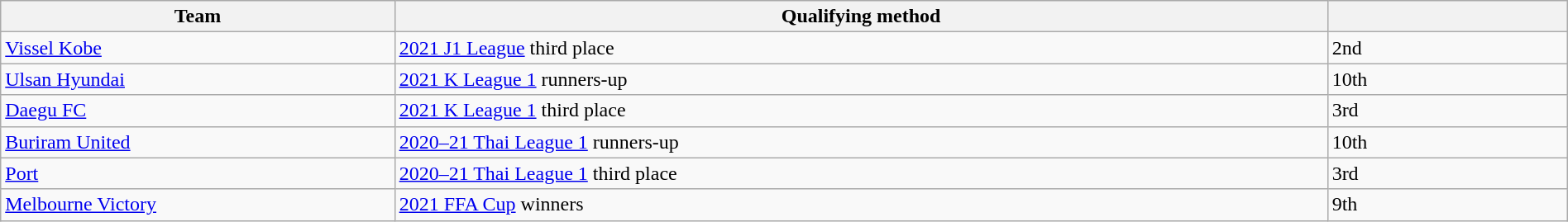<table class="wikitable" style="table-layout:fixed;width:100%;">
<tr>
<th width=25%>Team</th>
<th width=60%>Qualifying method</th>
<th width=15%> </th>
</tr>
<tr>
<td> <a href='#'>Vissel Kobe</a></td>
<td><a href='#'>2021 J1 League</a> third place</td>
<td>2nd </td>
</tr>
<tr>
<td> <a href='#'>Ulsan Hyundai</a></td>
<td><a href='#'>2021 K League 1</a> runners-up</td>
<td>10th </td>
</tr>
<tr>
<td> <a href='#'>Daegu FC</a></td>
<td><a href='#'>2021 K League 1</a> third place</td>
<td>3rd </td>
</tr>
<tr>
<td> <a href='#'>Buriram United</a></td>
<td><a href='#'>2020–21 Thai League 1</a> runners-up</td>
<td>10th </td>
</tr>
<tr>
<td> <a href='#'>Port</a></td>
<td><a href='#'>2020–21 Thai League 1</a> third place</td>
<td>3rd </td>
</tr>
<tr>
<td> <a href='#'>Melbourne Victory</a></td>
<td><a href='#'>2021 FFA Cup</a> winners</td>
<td>9th </td>
</tr>
</table>
